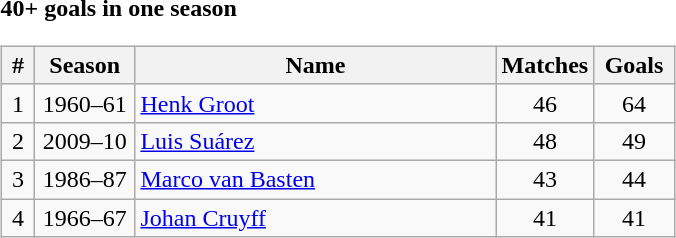<table width=40%>
<tr>
<td width=48% align=left valign=top><br><strong>40+ goals in one season</strong><table class="wikitable" style="width:90%">
<tr valign=top>
<th width=5% align=center>#</th>
<th width=15% align=center>Season</th>
<th width=55% align=center>Name</th>
<th width=13% align=center>Matches</th>
<th width=13% align=center>Goals</th>
</tr>
<tr valign=top>
<td align=center>1</td>
<td align=center>1960–61</td>
<td> <a href='#'>Henk Groot</a></td>
<td align=center>46</td>
<td align=center>64</td>
</tr>
<tr valign=top>
<td align=center>2</td>
<td align=center>2009–10</td>
<td> <a href='#'>Luis Suárez</a></td>
<td align=center>48</td>
<td align=center>49</td>
</tr>
<tr valign=top>
<td align=center>3</td>
<td align=center>1986–87</td>
<td> <a href='#'>Marco van Basten</a></td>
<td align=center>43</td>
<td align=center>44</td>
</tr>
<tr valign=top>
<td align=center>4</td>
<td align=center>1966–67</td>
<td> <a href='#'>Johan Cruyff</a></td>
<td align=center>41</td>
<td align=center>41</td>
</tr>
</table>
</td>
</tr>
</table>
